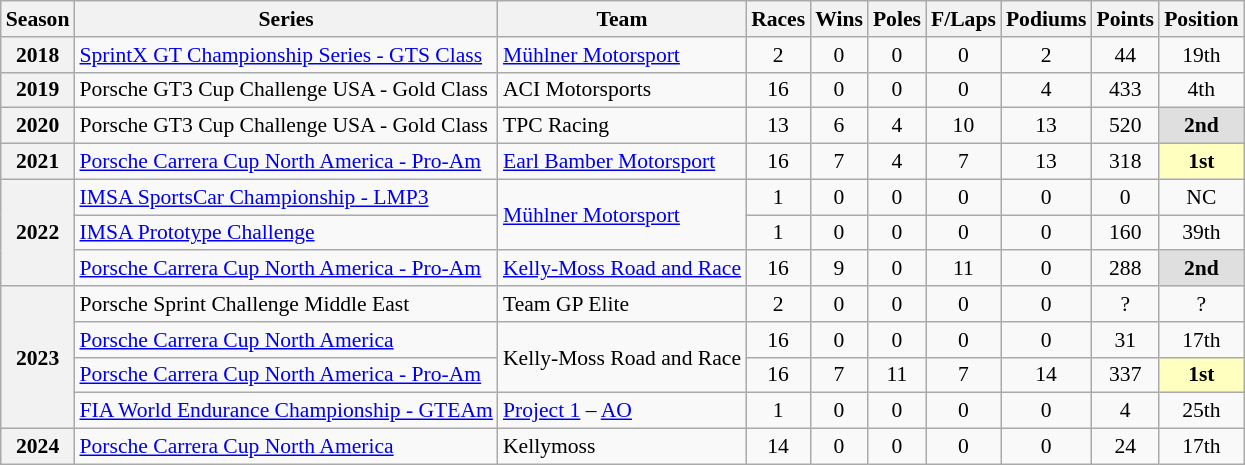<table class="wikitable" style="font-size: 90%; text-align:center">
<tr>
<th>Season</th>
<th>Series</th>
<th>Team</th>
<th>Races</th>
<th>Wins</th>
<th>Poles</th>
<th>F/Laps</th>
<th>Podiums</th>
<th>Points</th>
<th>Position</th>
</tr>
<tr>
<th>2018</th>
<td align=left><a href='#'>SprintX GT Championship Series - GTS Class</a></td>
<td align=left><a href='#'>Mühlner Motorsport</a></td>
<td>2</td>
<td>0</td>
<td>0</td>
<td>0</td>
<td>2</td>
<td>44</td>
<td>19th</td>
</tr>
<tr>
<th>2019</th>
<td align=left>Porsche GT3 Cup Challenge USA - Gold Class</td>
<td align=left>ACI Motorsports</td>
<td>16</td>
<td>0</td>
<td>0</td>
<td>0</td>
<td>4</td>
<td>433</td>
<td>4th</td>
</tr>
<tr>
<th>2020</th>
<td align=left>Porsche GT3 Cup Challenge USA - Gold Class</td>
<td align=left>TPC Racing</td>
<td>13</td>
<td>6</td>
<td>4</td>
<td>10</td>
<td>13</td>
<td>520</td>
<td style="background-color:#dfdfdf"><strong>2nd</strong></td>
</tr>
<tr>
<th>2021</th>
<td align=left><a href='#'>Porsche Carrera Cup North America - Pro-Am</a></td>
<td align=left><a href='#'>Earl Bamber Motorsport</a></td>
<td>16</td>
<td>7</td>
<td>4</td>
<td>7</td>
<td>13</td>
<td>318</td>
<td style="background-color:#ffffbf"><strong>1st</strong></td>
</tr>
<tr>
<th rowspan=3>2022</th>
<td align=left><a href='#'>IMSA SportsCar Championship - LMP3</a></td>
<td rowspan=2 align=left><a href='#'>Mühlner Motorsport</a></td>
<td>1</td>
<td>0</td>
<td>0</td>
<td>0</td>
<td>0</td>
<td>0</td>
<td>NC</td>
</tr>
<tr>
<td align=left><a href='#'>IMSA Prototype Challenge</a></td>
<td>1</td>
<td>0</td>
<td>0</td>
<td>0</td>
<td>0</td>
<td>160</td>
<td>39th</td>
</tr>
<tr>
<td align=left><a href='#'>Porsche Carrera Cup North America - Pro-Am</a></td>
<td align=left><a href='#'>Kelly-Moss Road and Race</a></td>
<td>16</td>
<td>9</td>
<td>0</td>
<td>11</td>
<td>0</td>
<td>288</td>
<td style="background-color:#dfdfdf"><strong>2nd</strong></td>
</tr>
<tr>
<th rowspan="4">2023</th>
<td align=left>Porsche Sprint Challenge Middle East</td>
<td align=left>Team GP Elite</td>
<td>2</td>
<td>0</td>
<td>0</td>
<td>0</td>
<td>0</td>
<td>?</td>
<td>?</td>
</tr>
<tr>
<td align=left><a href='#'>Porsche Carrera Cup North America</a></td>
<td rowspan="2" align=left>Kelly-Moss Road and Race</td>
<td>16</td>
<td>0</td>
<td>0</td>
<td>0</td>
<td>0</td>
<td>31</td>
<td>17th</td>
</tr>
<tr>
<td align="left"><a href='#'>Porsche Carrera Cup North America - Pro-Am</a></td>
<td>16</td>
<td>7</td>
<td>11</td>
<td>7</td>
<td>14</td>
<td>337</td>
<td style="background-color:#ffffbf"><strong>1st</strong></td>
</tr>
<tr>
<td align=left><a href='#'>FIA World Endurance Championship - GTEAm</a></td>
<td align=left><a href='#'>Project 1</a> – <a href='#'>AO</a></td>
<td>1</td>
<td>0</td>
<td>0</td>
<td>0</td>
<td>0</td>
<td>4</td>
<td>25th</td>
</tr>
<tr>
<th>2024</th>
<td align=left><a href='#'>Porsche Carrera Cup North America</a></td>
<td align=left>Kellymoss</td>
<td>14</td>
<td>0</td>
<td>0</td>
<td>0</td>
<td>0</td>
<td>24</td>
<td>17th</td>
</tr>
</table>
